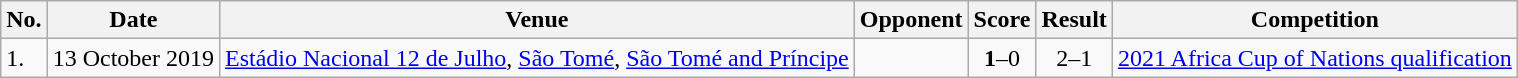<table class="wikitable">
<tr>
<th>No.</th>
<th>Date</th>
<th>Venue</th>
<th>Opponent</th>
<th>Score</th>
<th>Result</th>
<th>Competition</th>
</tr>
<tr>
<td>1.</td>
<td>13 October 2019</td>
<td><a href='#'>Estádio Nacional 12 de Julho</a>, <a href='#'>São Tomé</a>, <a href='#'>São Tomé and Príncipe</a></td>
<td></td>
<td align=center><strong>1</strong>–0</td>
<td align=center>2–1</td>
<td><a href='#'>2021 Africa Cup of Nations qualification</a></td>
</tr>
</table>
